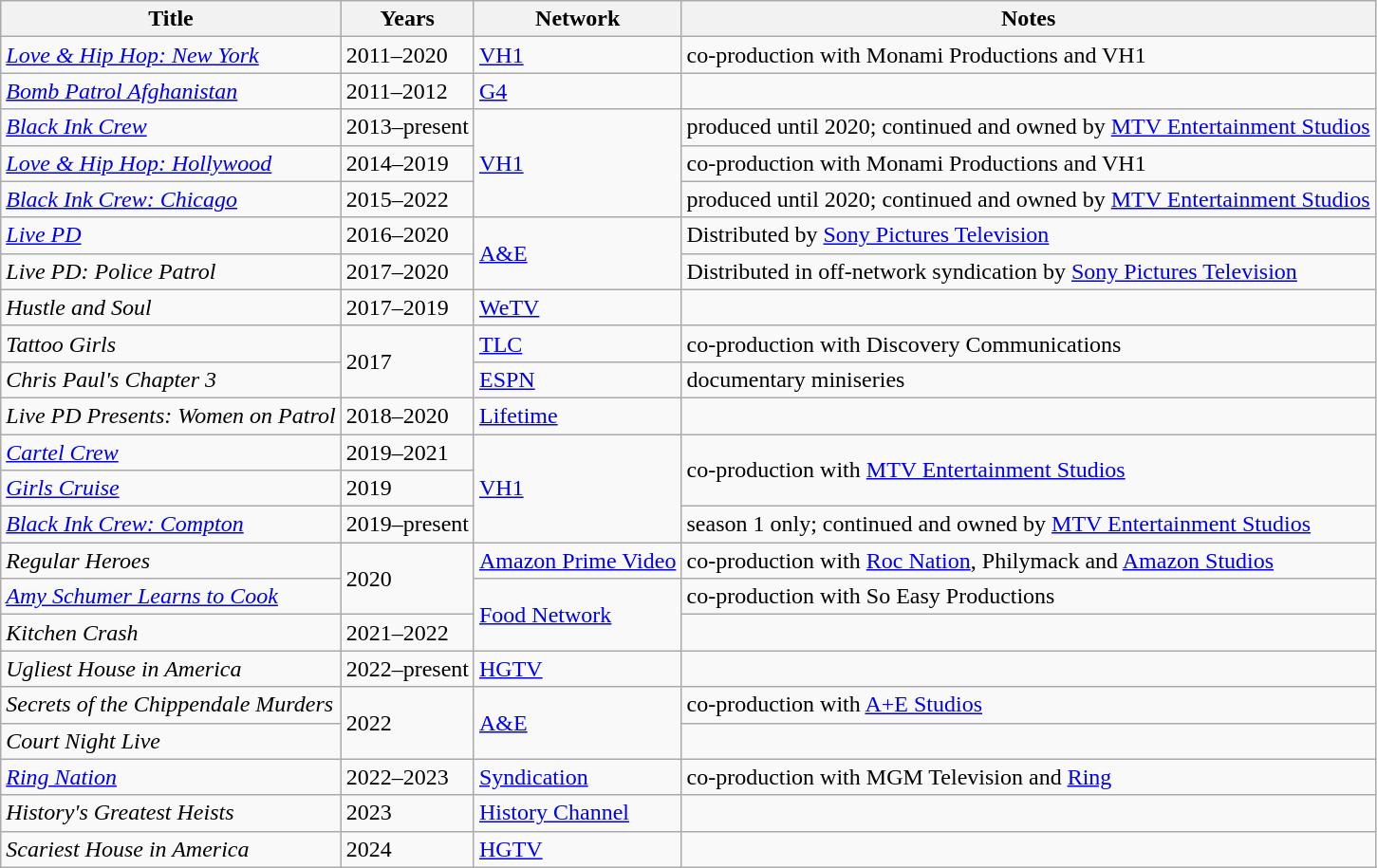<table class="wikitable sortable">
<tr>
<th>Title</th>
<th>Years</th>
<th>Network</th>
<th>Notes</th>
</tr>
<tr>
<td><em><a href='#'>Love & Hip Hop: New York</a></em></td>
<td>2011–2020</td>
<td><a href='#'>VH1</a></td>
<td>co-production with Monami Productions and VH1</td>
</tr>
<tr>
<td><em><a href='#'>Bomb Patrol Afghanistan</a></em></td>
<td>2011–2012</td>
<td><a href='#'>G4</a></td>
<td></td>
</tr>
<tr>
<td><em><a href='#'>Black Ink Crew</a></em></td>
<td>2013–present</td>
<td rowspan="3"><a href='#'>VH1</a></td>
<td>produced until 2020; continued and owned by <a href='#'>MTV Entertainment Studios</a></td>
</tr>
<tr>
<td><em><a href='#'>Love & Hip Hop: Hollywood</a></em></td>
<td>2014–2019</td>
<td>co-production with Monami Productions and VH1</td>
</tr>
<tr>
<td><em><a href='#'>Black Ink Crew: Chicago</a></em></td>
<td>2015–2022</td>
<td>produced until 2020; continued and owned by <a href='#'>MTV Entertainment Studios</a></td>
</tr>
<tr>
<td><em><a href='#'>Live PD</a></em></td>
<td>2016–2020</td>
<td rowspan="2"><a href='#'>A&E</a></td>
<td>Distributed by <a href='#'>Sony Pictures Television</a></td>
</tr>
<tr>
<td><em>Live PD: Police Patrol</em></td>
<td>2017–2020</td>
<td>Distributed in off-network syndication by <a href='#'>Sony Pictures Television</a></td>
</tr>
<tr>
<td><em>Hustle and Soul</em></td>
<td>2017–2019</td>
<td><a href='#'>WeTV</a></td>
<td></td>
</tr>
<tr>
<td><em>Tattoo Girls</em></td>
<td rowspan="2">2017</td>
<td><a href='#'>TLC</a></td>
<td>co-production with Discovery Communications</td>
</tr>
<tr>
<td><em>Chris Paul's Chapter 3</em></td>
<td><a href='#'>ESPN</a></td>
<td>documentary miniseries</td>
</tr>
<tr>
<td><em>Live PD Presents: Women on Patrol</em></td>
<td>2018–2020</td>
<td><a href='#'>Lifetime</a></td>
<td></td>
</tr>
<tr>
<td><em><a href='#'>Cartel Crew</a></em></td>
<td>2019–2021</td>
<td rowspan="3"><a href='#'>VH1</a></td>
<td rowspan="2">co-production with <a href='#'>MTV Entertainment Studios</a></td>
</tr>
<tr>
<td><em><a href='#'>Girls Cruise</a></em></td>
<td>2019</td>
</tr>
<tr>
<td><em><a href='#'>Black Ink Crew: Compton</a></em></td>
<td>2019–present</td>
<td>season 1 only; continued and owned by <a href='#'>MTV Entertainment Studios</a></td>
</tr>
<tr>
<td><em>Regular Heroes</em></td>
<td rowspan="2">2020</td>
<td><a href='#'>Amazon Prime Video</a></td>
<td>co-production with <a href='#'>Roc Nation</a>, Philymack and <a href='#'>Amazon Studios</a></td>
</tr>
<tr>
<td><em><a href='#'>Amy Schumer Learns to Cook</a></em></td>
<td rowspan="2"><a href='#'>Food Network</a></td>
<td>co-production with So Easy Productions</td>
</tr>
<tr>
<td><em>Kitchen Crash</em></td>
<td>2021–2022</td>
<td></td>
</tr>
<tr>
<td><em>Ugliest House in America</em></td>
<td>2022–present</td>
<td><a href='#'>HGTV</a></td>
<td></td>
</tr>
<tr>
<td><em>Secrets of the Chippendale Murders</em></td>
<td rowspan="2">2022</td>
<td rowspan="2"><a href='#'>A&E</a></td>
<td>co-production with <a href='#'>A+E Studios</a></td>
</tr>
<tr>
<td><em>Court Night Live</em></td>
<td></td>
</tr>
<tr>
<td><em><a href='#'>Ring Nation</a></em></td>
<td>2022–2023</td>
<td><a href='#'>Syndication</a></td>
<td>co-production with MGM Television and <a href='#'>Ring</a></td>
</tr>
<tr>
<td><em>History's Greatest Heists</em></td>
<td>2023</td>
<td><a href='#'>History Channel</a></td>
<td></td>
</tr>
<tr>
<td><em>Scariest House in America</em></td>
<td>2024</td>
<td><a href='#'>HGTV</a></td>
<td></td>
</tr>
</table>
